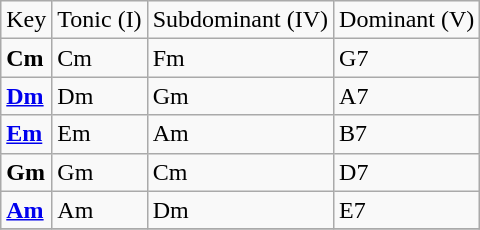<table class="wikitable">
<tr>
<td>Key</td>
<td>Tonic (I)</td>
<td>Subdominant (IV)</td>
<td>Dominant (V)</td>
</tr>
<tr>
<td><strong>Cm</strong></td>
<td>Cm</td>
<td>Fm</td>
<td>G7</td>
</tr>
<tr>
<td><strong><a href='#'>Dm</a></strong></td>
<td>Dm</td>
<td>Gm</td>
<td>A7</td>
</tr>
<tr>
<td><strong><a href='#'>Em</a></strong></td>
<td>Em</td>
<td>Am</td>
<td>B7</td>
</tr>
<tr>
<td><strong>Gm</strong></td>
<td>Gm</td>
<td>Cm</td>
<td>D7</td>
</tr>
<tr>
<td><strong><a href='#'>Am</a></strong></td>
<td>Am</td>
<td>Dm</td>
<td>E7</td>
</tr>
<tr>
</tr>
</table>
